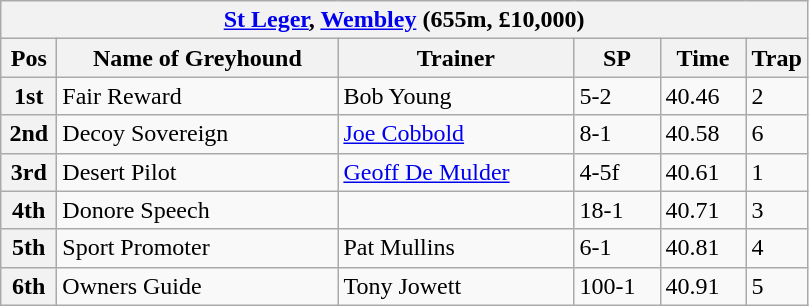<table class="wikitable">
<tr>
<th colspan="6"><a href='#'>St Leger</a>, <a href='#'>Wembley</a> (655m, £10,000)</th>
</tr>
<tr>
<th width=30>Pos</th>
<th width=180>Name of Greyhound</th>
<th width=150>Trainer</th>
<th width=50>SP</th>
<th width=50>Time</th>
<th width=30>Trap</th>
</tr>
<tr>
<th>1st</th>
<td>Fair Reward</td>
<td>Bob Young</td>
<td>5-2</td>
<td>40.46</td>
<td>2</td>
</tr>
<tr>
<th>2nd</th>
<td>Decoy Sovereign</td>
<td><a href='#'>Joe Cobbold</a></td>
<td>8-1</td>
<td>40.58</td>
<td>6</td>
</tr>
<tr>
<th>3rd</th>
<td>Desert Pilot</td>
<td><a href='#'>Geoff De Mulder</a></td>
<td>4-5f</td>
<td>40.61</td>
<td>1</td>
</tr>
<tr>
<th>4th</th>
<td>Donore Speech</td>
<td></td>
<td>18-1</td>
<td>40.71</td>
<td>3</td>
</tr>
<tr>
<th>5th</th>
<td>Sport Promoter</td>
<td>Pat Mullins</td>
<td>6-1</td>
<td>40.81</td>
<td>4</td>
</tr>
<tr>
<th>6th</th>
<td>Owners Guide</td>
<td>Tony Jowett</td>
<td>100-1</td>
<td>40.91</td>
<td>5</td>
</tr>
</table>
